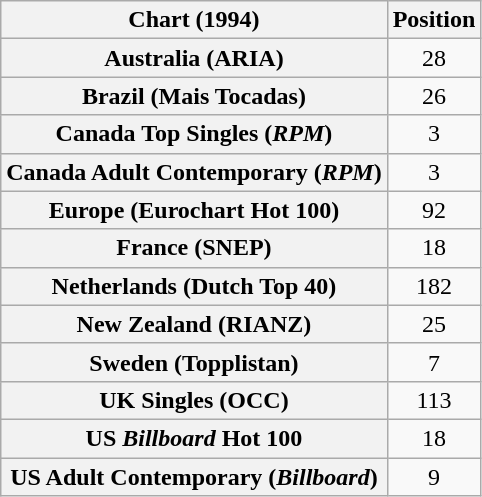<table class="wikitable plainrowheaders sortable">
<tr>
<th>Chart (1994)</th>
<th>Position</th>
</tr>
<tr>
<th scope="row">Australia (ARIA)</th>
<td align="center">28</td>
</tr>
<tr>
<th scope="row">Brazil (Mais Tocadas)</th>
<td align="center">26</td>
</tr>
<tr>
<th scope="row">Canada Top Singles (<em>RPM</em>)</th>
<td align="center">3</td>
</tr>
<tr>
<th scope="row">Canada Adult Contemporary (<em>RPM</em>)</th>
<td align="center">3</td>
</tr>
<tr>
<th scope="row">Europe (Eurochart Hot 100)</th>
<td align="center">92</td>
</tr>
<tr>
<th scope="row">France (SNEP)</th>
<td align="center">18</td>
</tr>
<tr>
<th scope="row">Netherlands (Dutch Top 40)</th>
<td align="center">182</td>
</tr>
<tr>
<th scope="row">New Zealand (RIANZ)</th>
<td align="center">25</td>
</tr>
<tr>
<th scope="row">Sweden (Topplistan)</th>
<td align="center">7</td>
</tr>
<tr>
<th scope="row">UK Singles (OCC)</th>
<td align="center">113</td>
</tr>
<tr>
<th scope="row">US <em>Billboard</em> Hot 100</th>
<td align="center">18</td>
</tr>
<tr>
<th scope="row">US Adult Contemporary (<em>Billboard</em>)</th>
<td align="center">9</td>
</tr>
</table>
